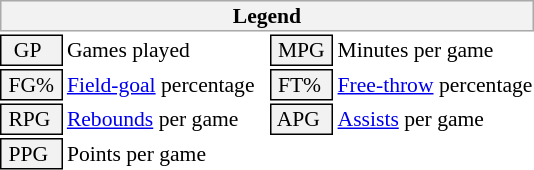<table class="toccolours" style="font-size: 90%; white-space: nowrap;">
<tr>
<th colspan="6" style="background-color: #F2F2F2; border: 1px solid #AAAAAA;">Legend</th>
</tr>
<tr>
<td style="background-color: #F2F2F2; border: 1px solid black;">  GP</td>
<td>Games played</td>
<td style="background-color: #F2F2F2; border: 1px solid black"> MPG </td>
<td>Minutes per game</td>
</tr>
<tr>
<td style="background-color: #F2F2F2; border: 1px solid black;"> FG% </td>
<td style="padding-right: 8px"><a href='#'>Field-goal</a> percentage</td>
<td style="background-color: #F2F2F2; border: 1px solid black"> FT% </td>
<td><a href='#'>Free-throw</a> percentage</td>
</tr>
<tr>
<td style="background-color: #F2F2F2; border: 1px solid black;"> RPG </td>
<td><a href='#'>Rebounds</a> per game</td>
<td style="background-color: #F2F2F2; border: 1px solid black"> APG </td>
<td><a href='#'>Assists</a> per game</td>
</tr>
<tr>
<td style="background-color: #F2F2F2; border: 1px solid black"> PPG </td>
<td>Points per game</td>
</tr>
</table>
